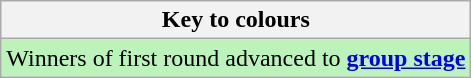<table class="wikitable">
<tr>
<th>Key to colours</th>
</tr>
<tr bgcolor=#BBF3BB>
<td>Winners of first round advanced to <strong><a href='#'>group stage</a></strong></td>
</tr>
</table>
